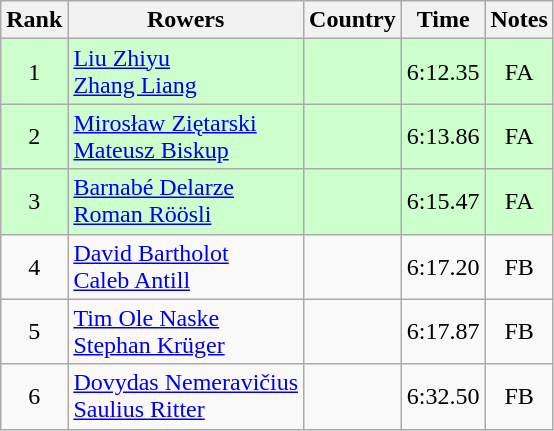<table class="wikitable" style="text-align:center">
<tr>
<th>Rank</th>
<th>Rowers</th>
<th>Country</th>
<th>Time</th>
<th>Notes</th>
</tr>
<tr bgcolor=ccffcc>
<td>1</td>
<td align="left"><a href='#'>Liu Zhiyu</a><br><a href='#'>Zhang Liang</a></td>
<td align="left"></td>
<td>6:12.35</td>
<td>FA</td>
</tr>
<tr bgcolor=ccffcc>
<td>2</td>
<td align="left"><a href='#'>Mirosław Ziętarski</a><br><a href='#'>Mateusz Biskup</a></td>
<td align="left"></td>
<td>6:13.86</td>
<td>FA</td>
</tr>
<tr bgcolor=ccffcc>
<td>3</td>
<td align="left"><a href='#'>Barnabé Delarze</a><br><a href='#'>Roman Röösli</a></td>
<td align="left"></td>
<td>6:15.47</td>
<td>FA</td>
</tr>
<tr>
<td>4</td>
<td align="left"><a href='#'>David Bartholot</a><br><a href='#'>Caleb Antill</a></td>
<td align="left"></td>
<td>6:17.20</td>
<td>FB</td>
</tr>
<tr>
<td>5</td>
<td align="left"><a href='#'>Tim Ole Naske</a><br><a href='#'>Stephan Krüger</a></td>
<td align="left"></td>
<td>6:17.87</td>
<td>FB</td>
</tr>
<tr>
<td>6</td>
<td align="left"><a href='#'>Dovydas Nemeravičius</a><br><a href='#'>Saulius Ritter</a></td>
<td align="left"></td>
<td>6:32.50</td>
<td>FB</td>
</tr>
</table>
